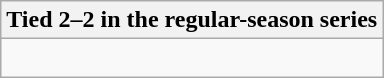<table class="wikitable collapsible collapsed">
<tr>
<th>Tied 2–2 in the regular-season series</th>
</tr>
<tr>
<td><br>


</td>
</tr>
</table>
